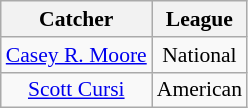<table class="wikitable" style="font-size:90%;">
<tr>
<th>Catcher</th>
<th>League</th>
</tr>
<tr style="text-align:center;">
<td><a href='#'>Casey R. Moore</a></td>
<td>National</td>
</tr>
<tr style="text-align:center;">
<td><a href='#'>Scott Cursi</a></td>
<td>American</td>
</tr>
</table>
